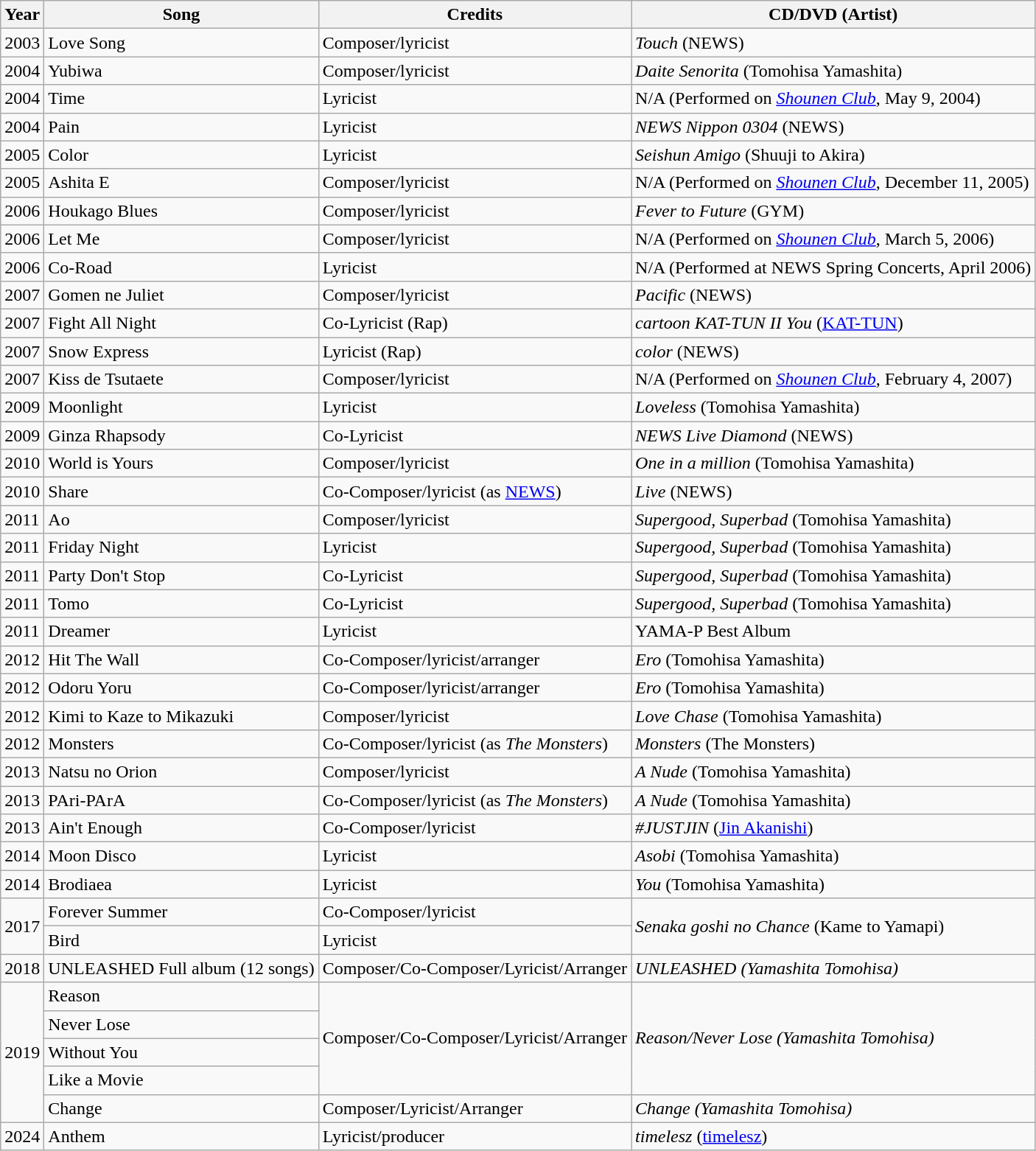<table class="wikitable">
<tr>
<th>Year</th>
<th>Song</th>
<th>Credits</th>
<th>CD/DVD (Artist)</th>
</tr>
<tr>
<td>2003</td>
<td>Love Song</td>
<td>Composer/lyricist</td>
<td><em>Touch</em> (NEWS)</td>
</tr>
<tr>
<td>2004</td>
<td>Yubiwa</td>
<td>Composer/lyricist</td>
<td><em>Daite Senorita</em> (Tomohisa Yamashita)</td>
</tr>
<tr>
<td>2004</td>
<td>Time</td>
<td>Lyricist</td>
<td>N/A (Performed on <em><a href='#'>Shounen Club</a></em>, May 9, 2004)</td>
</tr>
<tr>
<td>2004</td>
<td>Pain</td>
<td>Lyricist</td>
<td><em>NEWS Nippon 0304</em> (NEWS)</td>
</tr>
<tr>
<td>2005</td>
<td>Color</td>
<td>Lyricist</td>
<td><em>Seishun Amigo</em> (Shuuji to Akira)</td>
</tr>
<tr>
<td>2005</td>
<td>Ashita E</td>
<td>Composer/lyricist</td>
<td>N/A (Performed on <em><a href='#'>Shounen Club</a></em>, December 11, 2005)</td>
</tr>
<tr>
<td>2006</td>
<td>Houkago Blues</td>
<td>Composer/lyricist</td>
<td><em>Fever to Future</em> (GYM)</td>
</tr>
<tr>
<td>2006</td>
<td>Let Me</td>
<td>Composer/lyricist</td>
<td>N/A (Performed on <em><a href='#'>Shounen Club</a></em>, March 5, 2006)</td>
</tr>
<tr>
<td>2006</td>
<td>Co-Road</td>
<td>Lyricist</td>
<td>N/A (Performed at NEWS Spring Concerts, April 2006)</td>
</tr>
<tr>
<td>2007</td>
<td>Gomen ne Juliet</td>
<td>Composer/lyricist</td>
<td><em>Pacific</em> (NEWS)</td>
</tr>
<tr>
<td>2007</td>
<td>Fight All Night</td>
<td>Co-Lyricist (Rap)</td>
<td><em>cartoon KAT-TUN II You</em> (<a href='#'>KAT-TUN</a>)</td>
</tr>
<tr>
<td>2007</td>
<td>Snow Express</td>
<td>Lyricist (Rap)</td>
<td><em>color</em> (NEWS)</td>
</tr>
<tr>
<td>2007</td>
<td>Kiss de Tsutaete</td>
<td>Composer/lyricist</td>
<td>N/A (Performed on <em><a href='#'>Shounen Club</a></em>, February 4, 2007)</td>
</tr>
<tr>
<td>2009</td>
<td>Moonlight</td>
<td>Lyricist</td>
<td><em>Loveless</em> (Tomohisa Yamashita)</td>
</tr>
<tr>
<td>2009</td>
<td>Ginza Rhapsody</td>
<td>Co-Lyricist</td>
<td><em>NEWS Live Diamond</em> (NEWS)</td>
</tr>
<tr>
<td>2010</td>
<td>World is Yours</td>
<td>Composer/lyricist</td>
<td><em>One in a million</em> (Tomohisa Yamashita)</td>
</tr>
<tr>
<td>2010</td>
<td>Share</td>
<td>Co-Composer/lyricist (as <a href='#'>NEWS</a>)</td>
<td><em>Live</em> (NEWS)</td>
</tr>
<tr>
<td>2011</td>
<td>Ao</td>
<td>Composer/lyricist</td>
<td><em>Supergood, Superbad</em> (Tomohisa Yamashita)</td>
</tr>
<tr>
<td>2011</td>
<td>Friday Night</td>
<td>Lyricist</td>
<td><em>Supergood, Superbad</em> (Tomohisa Yamashita)</td>
</tr>
<tr>
<td>2011</td>
<td>Party Don't Stop</td>
<td>Co-Lyricist</td>
<td><em>Supergood, Superbad</em> (Tomohisa Yamashita)</td>
</tr>
<tr>
<td>2011</td>
<td>Tomo</td>
<td>Co-Lyricist</td>
<td><em>Supergood, Superbad</em> (Tomohisa Yamashita)</td>
</tr>
<tr>
<td>2011</td>
<td>Dreamer</td>
<td>Lyricist</td>
<td>YAMA-P Best Album</td>
</tr>
<tr>
<td>2012</td>
<td>Hit The Wall</td>
<td>Co-Composer/lyricist/arranger</td>
<td><em>Ero</em> (Tomohisa Yamashita)</td>
</tr>
<tr>
<td>2012</td>
<td>Odoru Yoru</td>
<td>Co-Composer/lyricist/arranger</td>
<td><em>Ero</em> (Tomohisa Yamashita)</td>
</tr>
<tr>
<td>2012</td>
<td>Kimi to Kaze to Mikazuki</td>
<td>Composer/lyricist</td>
<td><em>Love Chase</em> (Tomohisa Yamashita)</td>
</tr>
<tr>
<td>2012</td>
<td>Monsters</td>
<td>Co-Composer/lyricist (as <em>The Monsters</em>)</td>
<td><em>Monsters</em> (The Monsters)</td>
</tr>
<tr>
<td>2013</td>
<td>Natsu no Orion</td>
<td>Composer/lyricist</td>
<td><em>A Nude</em> (Tomohisa Yamashita)</td>
</tr>
<tr>
<td>2013</td>
<td>PAri-PArA</td>
<td>Co-Composer/lyricist (as <em>The Monsters</em>)</td>
<td><em>A Nude</em> (Tomohisa Yamashita)</td>
</tr>
<tr>
<td>2013</td>
<td>Ain't Enough</td>
<td>Co-Composer/lyricist</td>
<td><em>#JUSTJIN</em> (<a href='#'>Jin Akanishi</a>)</td>
</tr>
<tr>
<td>2014</td>
<td>Moon Disco</td>
<td>Lyricist</td>
<td><em>Asobi</em> (Tomohisa Yamashita)</td>
</tr>
<tr>
<td>2014</td>
<td>Brodiaea</td>
<td>Lyricist</td>
<td><em>You</em> (Tomohisa Yamashita)</td>
</tr>
<tr>
<td rowspan="2">2017</td>
<td>Forever Summer</td>
<td>Co-Composer/lyricist</td>
<td rowspan="2"><em>Senaka goshi no Chance</em> (Kame to Yamapi)</td>
</tr>
<tr>
<td>Bird</td>
<td>Lyricist</td>
</tr>
<tr>
<td>2018</td>
<td>UNLEASHED Full album (12 songs)</td>
<td>Composer/Co-Composer/Lyricist/Arranger</td>
<td><em>UNLEASHED (Yamashita Tomohisa)</em></td>
</tr>
<tr>
<td rowspan="5">2019</td>
<td>Reason</td>
<td rowspan="4">Composer/Co-Composer/Lyricist/Arranger</td>
<td rowspan="4"><em>Reason/Never Lose (Yamashita Tomohisa)</em></td>
</tr>
<tr>
<td>Never Lose</td>
</tr>
<tr>
<td>Without You</td>
</tr>
<tr>
<td>Like a Movie</td>
</tr>
<tr>
<td>Change</td>
<td>Composer/Lyricist/Arranger</td>
<td><em>Change (Yamashita Tomohisa)</em></td>
</tr>
<tr>
<td>2024</td>
<td>Anthem</td>
<td>Lyricist/producer</td>
<td><em>timelesz</em> (<a href='#'>timelesz</a>)</td>
</tr>
</table>
